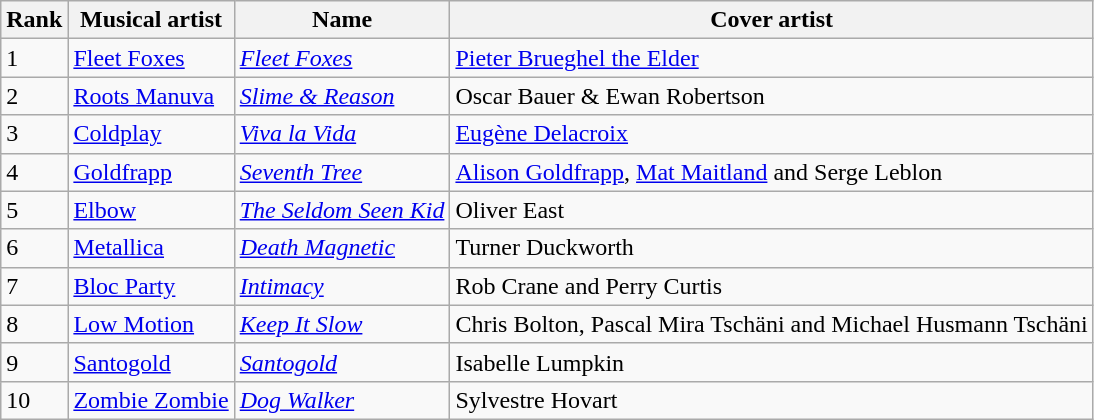<table class=wikitable>
<tr>
<th>Rank</th>
<th>Musical artist</th>
<th>Name</th>
<th>Cover artist</th>
</tr>
<tr>
<td>1</td>
<td><a href='#'>Fleet Foxes</a></td>
<td><em><a href='#'>Fleet Foxes</a></em></td>
<td><a href='#'>Pieter Brueghel the Elder</a></td>
</tr>
<tr>
<td>2</td>
<td><a href='#'>Roots Manuva</a></td>
<td><em><a href='#'>Slime & Reason</a></em></td>
<td>Oscar Bauer & Ewan Robertson</td>
</tr>
<tr>
<td>3</td>
<td><a href='#'>Coldplay</a></td>
<td><em><a href='#'>Viva la Vida</a></em></td>
<td><a href='#'>Eugène Delacroix</a></td>
</tr>
<tr>
<td>4</td>
<td><a href='#'>Goldfrapp</a></td>
<td><em><a href='#'>Seventh Tree</a></em></td>
<td><a href='#'>Alison Goldfrapp</a>, <a href='#'>Mat Maitland</a> and Serge Leblon</td>
</tr>
<tr>
<td>5</td>
<td><a href='#'>Elbow</a></td>
<td><em><a href='#'>The Seldom Seen Kid</a></em></td>
<td>Oliver East</td>
</tr>
<tr>
<td>6</td>
<td><a href='#'>Metallica</a></td>
<td><em><a href='#'>Death Magnetic</a></em></td>
<td>Turner Duckworth</td>
</tr>
<tr>
<td>7</td>
<td><a href='#'>Bloc Party</a></td>
<td><em><a href='#'>Intimacy</a></em></td>
<td>Rob Crane and Perry Curtis</td>
</tr>
<tr>
<td>8</td>
<td><a href='#'>Low Motion</a></td>
<td><em><a href='#'>Keep It Slow</a></em></td>
<td>Chris Bolton, Pascal Mira Tschäni and Michael Husmann Tschäni</td>
</tr>
<tr>
<td>9</td>
<td><a href='#'>Santogold</a></td>
<td><em><a href='#'>Santogold</a></em></td>
<td>Isabelle Lumpkin</td>
</tr>
<tr>
<td>10</td>
<td><a href='#'>Zombie Zombie</a></td>
<td><em><a href='#'>Dog Walker</a></em></td>
<td>Sylvestre Hovart</td>
</tr>
</table>
